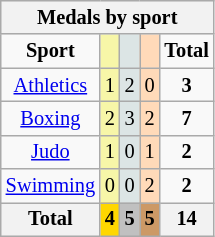<table class="wikitable" style="font-size:85%; text-align:center;">
<tr style="background:#efefef;">
<th colspan=5><strong>Medals by sport</strong></th>
</tr>
<tr>
<td><strong>Sport</strong></td>
<td style="background:#f7f6a8;"></td>
<td style="background:#dce5e5;"></td>
<td style="background:#ffdab9;"></td>
<td><strong>Total</strong></td>
</tr>
<tr>
<td><a href='#'>Athletics</a></td>
<td style="background:#F7F6A8;">1</td>
<td style="background:#DCE5E5;">2</td>
<td style="background:#FFDAB9;">0</td>
<td><strong>3</strong></td>
</tr>
<tr>
<td><a href='#'>Boxing</a></td>
<td style="background:#F7F6A8;">2</td>
<td style="background:#DCE5E5;">3</td>
<td style="background:#FFDAB9;">2</td>
<td><strong>7</strong></td>
</tr>
<tr>
<td><a href='#'>Judo</a></td>
<td style="background:#F7F6A8;">1</td>
<td style="background:#DCE5E5;">0</td>
<td style="background:#FFDAB9;">1</td>
<td><strong>2</strong></td>
</tr>
<tr>
<td><a href='#'>Swimming</a></td>
<td style="background:#F7F6A8;">0</td>
<td style="background:#DCE5E5;">0</td>
<td style="background:#FFDAB9;">2</td>
<td><strong>2</strong></td>
</tr>
<tr>
<th>Total</th>
<th style="background:gold;">4</th>
<th style="background:silver;">5</th>
<th style="background:#c96;">5</th>
<th>14</th>
</tr>
</table>
